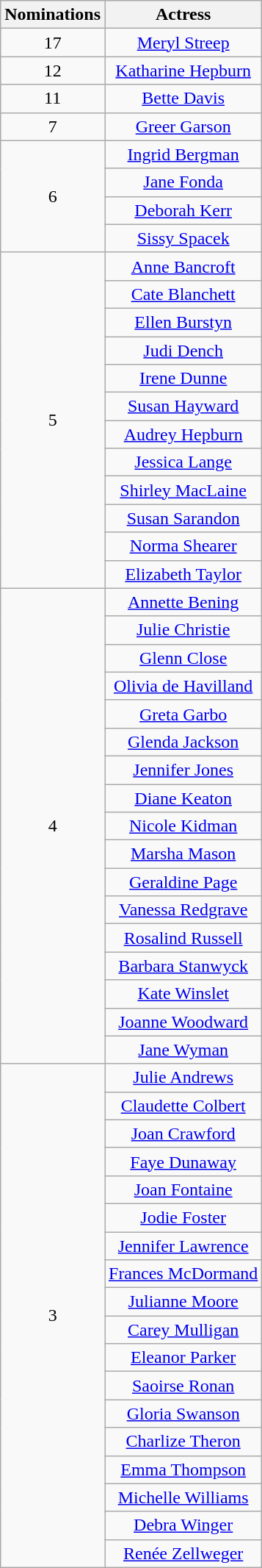<table class="wikitable" style="text-align:center;">
<tr>
<th scope="col" width="55">Nominations</th>
<th scope="col" align="center">Actress</th>
</tr>
<tr>
<td style="text-align:center">17</td>
<td><a href='#'>Meryl Streep</a></td>
</tr>
<tr>
<td style="text-align:center">12</td>
<td><a href='#'>Katharine Hepburn</a></td>
</tr>
<tr>
<td style="text-align:center">11</td>
<td><a href='#'>Bette Davis</a></td>
</tr>
<tr>
<td style="text-align:center">7</td>
<td><a href='#'>Greer Garson</a></td>
</tr>
<tr>
<td rowspan=4 style="text-align:center">6</td>
<td><a href='#'>Ingrid Bergman</a></td>
</tr>
<tr>
<td><a href='#'>Jane Fonda</a></td>
</tr>
<tr>
<td><a href='#'>Deborah Kerr</a></td>
</tr>
<tr>
<td><a href='#'>Sissy Spacek</a></td>
</tr>
<tr>
<td rowspan=12 style="text-align:center">5</td>
<td><a href='#'>Anne Bancroft</a></td>
</tr>
<tr>
<td><a href='#'>Cate Blanchett</a></td>
</tr>
<tr>
<td><a href='#'>Ellen Burstyn</a></td>
</tr>
<tr>
<td><a href='#'>Judi Dench</a></td>
</tr>
<tr>
<td><a href='#'>Irene Dunne</a></td>
</tr>
<tr>
<td><a href='#'>Susan Hayward</a></td>
</tr>
<tr>
<td><a href='#'>Audrey Hepburn</a></td>
</tr>
<tr>
<td><a href='#'>Jessica Lange</a></td>
</tr>
<tr>
<td><a href='#'>Shirley MacLaine</a></td>
</tr>
<tr>
<td><a href='#'>Susan Sarandon</a></td>
</tr>
<tr>
<td><a href='#'>Norma Shearer</a></td>
</tr>
<tr>
<td><a href='#'>Elizabeth Taylor</a></td>
</tr>
<tr>
<td rowspan=17 style="text-align:center">4</td>
<td><a href='#'>Annette Bening</a></td>
</tr>
<tr>
<td><a href='#'>Julie Christie</a></td>
</tr>
<tr>
<td><a href='#'>Glenn Close</a></td>
</tr>
<tr>
<td><a href='#'>Olivia de Havilland</a></td>
</tr>
<tr>
<td><a href='#'>Greta Garbo</a></td>
</tr>
<tr>
<td><a href='#'>Glenda Jackson</a></td>
</tr>
<tr>
<td><a href='#'>Jennifer Jones</a></td>
</tr>
<tr>
<td><a href='#'>Diane Keaton</a></td>
</tr>
<tr>
<td><a href='#'>Nicole Kidman</a></td>
</tr>
<tr>
<td><a href='#'>Marsha Mason</a></td>
</tr>
<tr>
<td><a href='#'>Geraldine Page</a></td>
</tr>
<tr>
<td><a href='#'>Vanessa Redgrave</a></td>
</tr>
<tr>
<td><a href='#'>Rosalind Russell</a></td>
</tr>
<tr>
<td><a href='#'>Barbara Stanwyck</a></td>
</tr>
<tr>
<td><a href='#'>Kate Winslet</a></td>
</tr>
<tr>
<td><a href='#'>Joanne Woodward</a></td>
</tr>
<tr>
<td><a href='#'>Jane Wyman</a></td>
</tr>
<tr>
<td rowspan=18 style="text-align:center">3</td>
<td><a href='#'>Julie Andrews</a></td>
</tr>
<tr>
<td><a href='#'>Claudette Colbert</a></td>
</tr>
<tr>
<td><a href='#'>Joan Crawford</a></td>
</tr>
<tr>
<td><a href='#'>Faye Dunaway</a></td>
</tr>
<tr>
<td><a href='#'>Joan Fontaine</a></td>
</tr>
<tr>
<td><a href='#'>Jodie Foster</a></td>
</tr>
<tr>
<td><a href='#'>Jennifer Lawrence</a></td>
</tr>
<tr>
<td><a href='#'>Frances McDormand</a></td>
</tr>
<tr>
<td><a href='#'>Julianne Moore</a></td>
</tr>
<tr>
<td><a href='#'>Carey Mulligan</a></td>
</tr>
<tr>
<td><a href='#'>Eleanor Parker</a></td>
</tr>
<tr>
<td><a href='#'>Saoirse Ronan</a></td>
</tr>
<tr>
<td><a href='#'>Gloria Swanson</a></td>
</tr>
<tr>
<td><a href='#'>Charlize Theron</a></td>
</tr>
<tr>
<td><a href='#'>Emma Thompson</a></td>
</tr>
<tr>
<td><a href='#'>Michelle Williams</a></td>
</tr>
<tr>
<td><a href='#'>Debra Winger</a></td>
</tr>
<tr>
<td><a href='#'>Renée Zellweger</a></td>
</tr>
</table>
